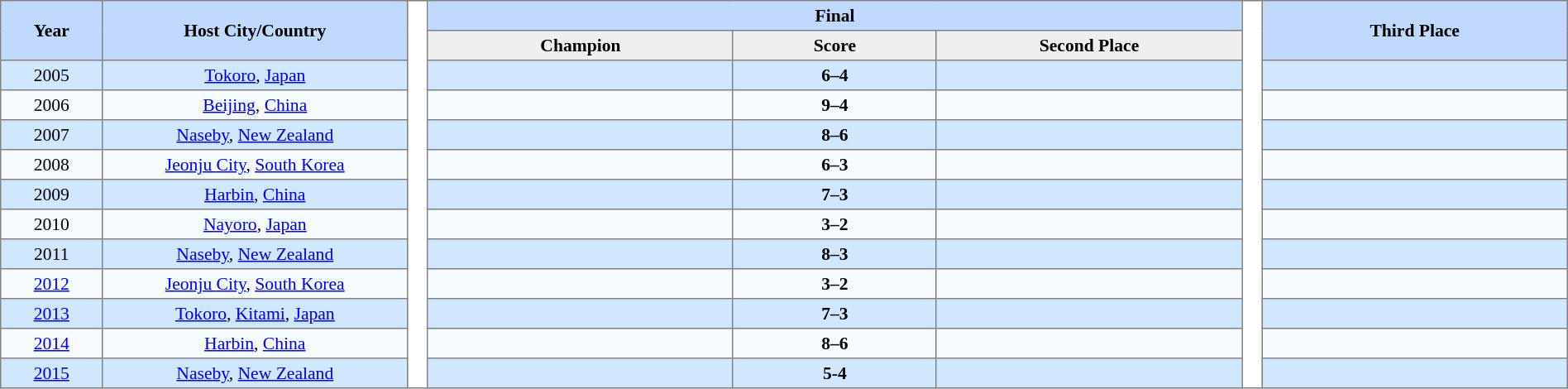<table border=1 style="border-collapse:collapse; font-size:90%;" cellpadding=3 cellspacing=0 width=100%>
<tr bgcolor=#C1D8FF>
<th rowspan=2 width=5%>Year</th>
<th rowspan=2 width=15%>Host City/Country</th>
<th width=1% rowspan=100 bgcolor=ffffff></th>
<th colspan=3>Final</th>
<th width=1% rowspan=100 bgcolor=ffffff></th>
<th rowspan=2 width=15%>Third Place</th>
</tr>
<tr bgcolor=#EFEFEF>
<th width=15%>Champion</th>
<th width=10%>Score</th>
<th width=15%>Second Place</th>
</tr>
<tr align=center bgcolor=#D0E7FF>
<td>2005</td>
<td><a href='#'>Tokoro</a>, <a href='#'>Japan</a></td>
<td><strong></strong></td>
<td><strong>6–4</strong></td>
<td></td>
<td></td>
</tr>
<tr align=center bgcolor=#F5FAFF>
<td>2006</td>
<td><a href='#'>Beijing</a>, <a href='#'>China</a></td>
<td><strong></strong></td>
<td><strong>9–4</strong></td>
<td></td>
<td></td>
</tr>
<tr align=center bgcolor=#D0E7FF>
<td>2007</td>
<td><a href='#'>Naseby</a>, <a href='#'>New Zealand</a></td>
<td><strong></strong></td>
<td><strong>8–6</strong></td>
<td></td>
<td></td>
</tr>
<tr align=center bgcolor=#F5FAFF>
<td>2008</td>
<td><a href='#'>Jeonju City</a>, <a href='#'>South Korea</a></td>
<td><strong></strong></td>
<td><strong>6–3</strong></td>
<td></td>
<td></td>
</tr>
<tr align=center bgcolor=#D0E7FF>
<td>2009</td>
<td><a href='#'>Harbin</a>, <a href='#'>China</a></td>
<td><strong></strong></td>
<td><strong>7–3</strong></td>
<td></td>
<td></td>
</tr>
<tr align=center bgcolor=#F5FAFF>
<td>2010</td>
<td><a href='#'>Nayoro</a>, <a href='#'>Japan</a></td>
<td><strong></strong></td>
<td><strong>3–2</strong></td>
<td></td>
<td></td>
</tr>
<tr align=center bgcolor=#D0E7FF>
<td>2011</td>
<td><a href='#'>Naseby</a>, <a href='#'>New Zealand</a></td>
<td><strong></strong></td>
<td><strong>8–3</strong></td>
<td></td>
<td></td>
</tr>
<tr align=center bgcolor=#F5FAFF>
<td><a href='#'>2012</a></td>
<td><a href='#'>Jeonju City</a>, <a href='#'>South Korea</a></td>
<td><strong></strong></td>
<td><strong>3–2</strong></td>
<td></td>
<td></td>
</tr>
<tr align=center bgcolor=#D0E7FF>
<td><a href='#'>2013</a></td>
<td><a href='#'>Tokoro</a>, <a href='#'>Kitami</a>, <a href='#'>Japan</a></td>
<td><strong></strong></td>
<td><strong>7–3</strong></td>
<td></td>
<td></td>
</tr>
<tr align=center bgcolor=#F5FAFF>
<td><a href='#'>2014</a></td>
<td><a href='#'>Harbin</a>, <a href='#'>China</a></td>
<td><strong></strong></td>
<td><strong>8–6</strong></td>
<td></td>
<td></td>
</tr>
<tr align=center bgcolor=#D0E7FF>
<td><a href='#'>2015</a></td>
<td><a href='#'>Naseby</a>, <a href='#'>New Zealand</a></td>
<td><strong></strong></td>
<td><strong>5-4</strong></td>
<td></td>
<td></td>
</tr>
</table>
